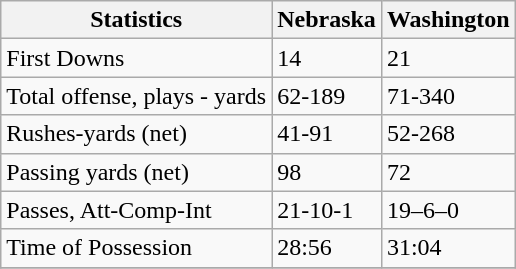<table class="wikitable">
<tr>
<th>Statistics</th>
<th>Nebraska</th>
<th>Washington</th>
</tr>
<tr>
<td>First Downs</td>
<td>14</td>
<td>21</td>
</tr>
<tr>
<td>Total offense, plays - yards</td>
<td>62-189</td>
<td>71-340</td>
</tr>
<tr>
<td>Rushes-yards (net)</td>
<td>41-91</td>
<td>52-268</td>
</tr>
<tr>
<td>Passing yards (net)</td>
<td>98</td>
<td>72</td>
</tr>
<tr>
<td>Passes, Att-Comp-Int</td>
<td>21-10-1</td>
<td>19–6–0</td>
</tr>
<tr>
<td>Time of Possession</td>
<td>28:56</td>
<td>31:04</td>
</tr>
<tr>
</tr>
</table>
